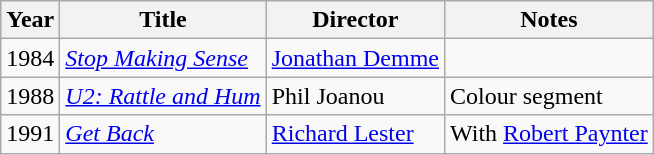<table class="wikitable">
<tr>
<th>Year</th>
<th>Title</th>
<th>Director</th>
<th>Notes</th>
</tr>
<tr>
<td>1984</td>
<td><em><a href='#'>Stop Making Sense</a></em></td>
<td><a href='#'>Jonathan Demme</a></td>
<td></td>
</tr>
<tr>
<td>1988</td>
<td><em><a href='#'>U2: Rattle and Hum</a></em></td>
<td>Phil Joanou</td>
<td>Colour segment</td>
</tr>
<tr>
<td>1991</td>
<td><em><a href='#'>Get Back</a></em></td>
<td><a href='#'>Richard Lester</a></td>
<td>With <a href='#'>Robert Paynter</a></td>
</tr>
</table>
